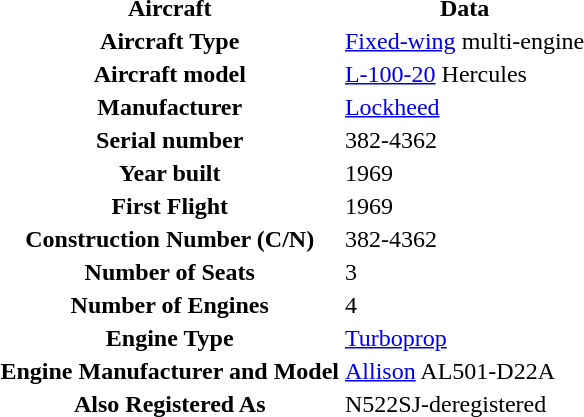<table>
<tr>
<th>Aircraft</th>
<th>Data</th>
</tr>
<tr>
<th>Aircraft Type</th>
<td><a href='#'>Fixed-wing</a> multi-engine</td>
</tr>
<tr>
<th>Aircraft model</th>
<td><a href='#'>L-100-20</a> Hercules</td>
</tr>
<tr>
<th>Manufacturer</th>
<td><a href='#'>Lockheed</a></td>
</tr>
<tr>
<th>Serial number</th>
<td>382-4362</td>
</tr>
<tr>
<th>Year built</th>
<td>1969</td>
</tr>
<tr>
<th>First Flight</th>
<td>1969</td>
</tr>
<tr>
<th>Construction Number (C/N)</th>
<td>382-4362</td>
</tr>
<tr>
<th>Number of Seats</th>
<td>3</td>
</tr>
<tr>
<th>Number of Engines</th>
<td>4</td>
</tr>
<tr>
<th>Engine Type</th>
<td><a href='#'>Turboprop</a></td>
</tr>
<tr>
<th>Engine Manufacturer and Model</th>
<td><a href='#'>Allison</a> AL501-D22A</td>
</tr>
<tr>
<th>Also Registered As</th>
<td>N522SJ-deregistered</td>
</tr>
</table>
